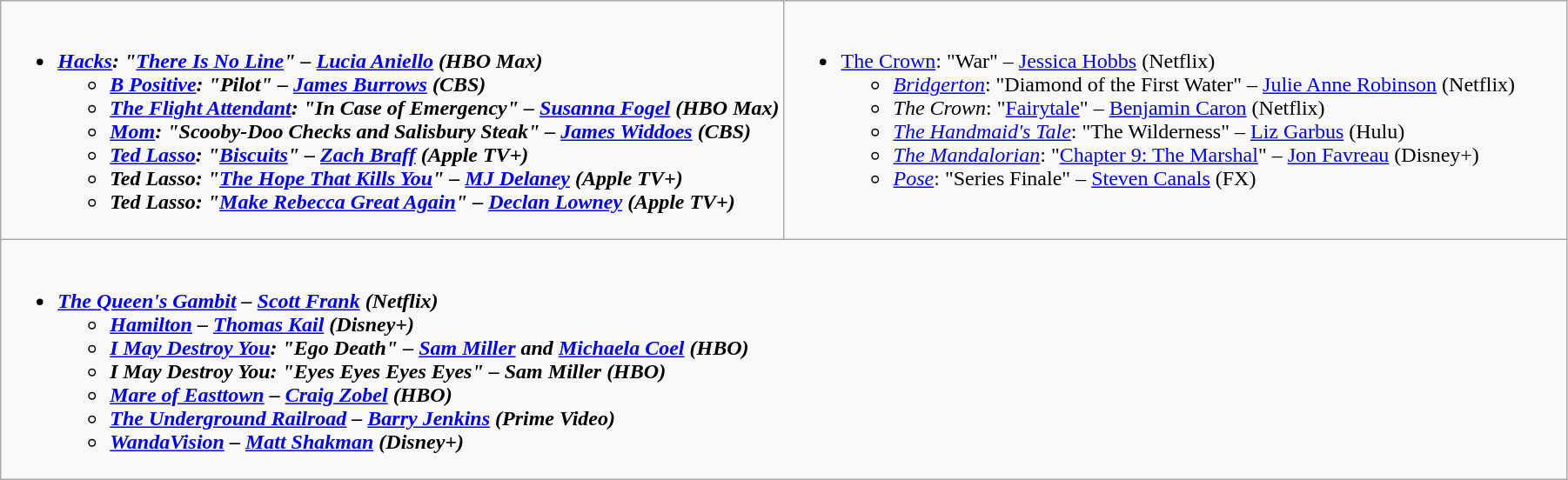<table class="wikitable">
<tr>
<td style="vertical-align:top;" width="50%"><br><ul><li><strong><em><a href='#'>Hacks</a><em>: "<a href='#'>There Is No Line</a>" – <a href='#'>Lucia Aniello</a> (HBO Max)<strong><ul><li></em><a href='#'>B Positive</a><em>: "Pilot" – <a href='#'>James Burrows</a> (CBS)</li><li></em><a href='#'>The Flight Attendant</a><em>: "In Case of Emergency" – <a href='#'>Susanna Fogel</a> (HBO Max)</li><li></em><a href='#'>Mom</a><em>: "Scooby-Doo Checks and Salisbury Steak" – <a href='#'>James Widdoes</a> (CBS)</li><li></em><a href='#'>Ted Lasso</a><em>: "<a href='#'>Biscuits</a>" – <a href='#'>Zach Braff</a> (Apple TV+)</li><li></em>Ted Lasso<em>: "<a href='#'>The Hope That Kills You</a>" – <a href='#'>MJ Delaney</a> (Apple TV+)</li><li></em>Ted Lasso<em>: "<a href='#'>Make Rebecca Great Again</a>" – <a href='#'>Declan Lowney</a> (Apple TV+)</li></ul></li></ul></td>
<td style="vertical-align:top;" width="50%"><br><ul><li></em></strong><a href='#'>The Crown</a></em>: "War" – <a href='#'>Jessica Hobbs</a> (Netflix)</strong><ul><li><em><a href='#'>Bridgerton</a></em>: "Diamond of the First Water" – <a href='#'>Julie Anne Robinson</a> (Netflix)</li><li><em>The Crown</em>: "<a href='#'>Fairytale</a>" – <a href='#'>Benjamin Caron</a> (Netflix)</li><li><em><a href='#'>The Handmaid's Tale</a></em>: "The Wilderness" – <a href='#'>Liz Garbus</a> (Hulu)</li><li><em><a href='#'>The Mandalorian</a></em>: "<a href='#'>Chapter 9: The Marshal</a>" – <a href='#'>Jon Favreau</a> (Disney+)</li><li><em><a href='#'>Pose</a></em>: "Series Finale" – <a href='#'>Steven Canals</a> (FX)</li></ul></li></ul></td>
</tr>
<tr>
<td style="vertical-align:top;" width="50%" colspan="2"><br><ul><li><strong><em><a href='#'>The Queen's Gambit</a><em> – <a href='#'>Scott Frank</a> (Netflix)<strong><ul><li></em><a href='#'>Hamilton</a><em> – <a href='#'>Thomas Kail</a> (Disney+)</li><li></em><a href='#'>I May Destroy You</a><em>: "Ego Death" – <a href='#'>Sam Miller</a> and <a href='#'>Michaela Coel</a> (HBO)</li><li></em>I May Destroy You<em>: "Eyes Eyes Eyes Eyes" – Sam Miller (HBO)</li><li></em><a href='#'>Mare of Easttown</a><em> – <a href='#'>Craig Zobel</a> (HBO)</li><li></em><a href='#'>The Underground Railroad</a><em> – <a href='#'>Barry Jenkins</a> (Prime Video)</li><li></em><a href='#'>WandaVision</a><em> – <a href='#'>Matt Shakman</a> (Disney+)</li></ul></li></ul></td>
</tr>
</table>
